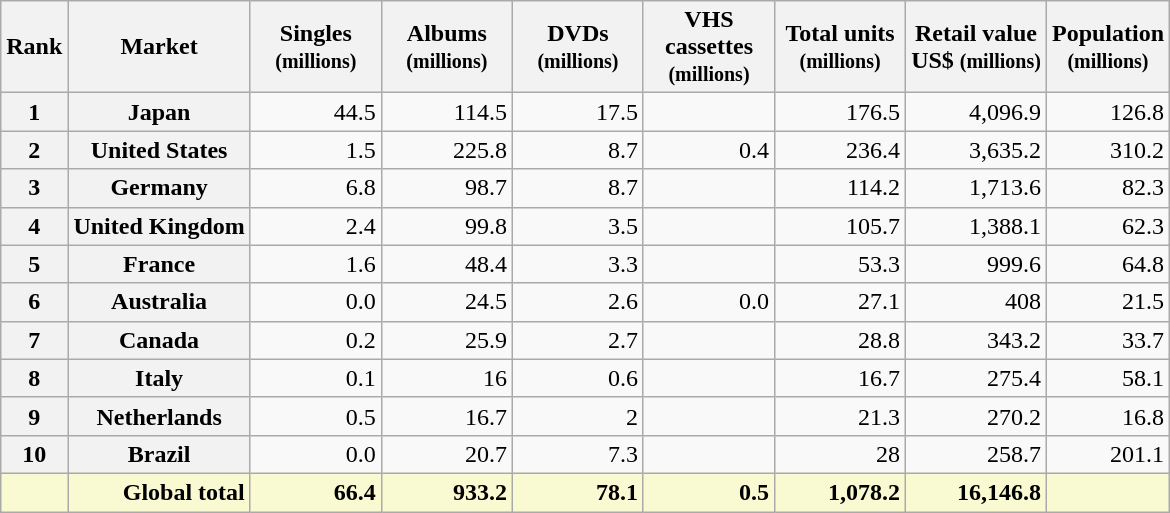<table class="wikitable plainrowheaders sortable" style="text-align:right;">
<tr>
<th scope="col">Rank</th>
<th scope="col">Market</th>
<th scope="col" style="width:5em;">Singles <br><small>(millions)</small></th>
<th scope="col" style="width:5em;">Albums <br><small>(millions)</small></th>
<th scope="col" style="width:5em;">DVDs <br><small>(millions)</small></th>
<th scope="col" style="width:5em;">VHS cassettes <br><small>(millions)</small></th>
<th scope="col" style="width:5em;">Total units <br><small>(millions)</small></th>
<th scope="col">Retail value<br>US$ <small>(millions)</small></th>
<th scope="col">Population<br><small>(millions)</small></th>
</tr>
<tr>
<th>1</th>
<th scope="row">Japan</th>
<td>44.5</td>
<td>114.5</td>
<td>17.5</td>
<td></td>
<td>176.5</td>
<td>4,096.9</td>
<td>126.8</td>
</tr>
<tr>
<th>2</th>
<th scope="row">United States</th>
<td>1.5</td>
<td>225.8</td>
<td>8.7</td>
<td>0.4</td>
<td>236.4</td>
<td>3,635.2</td>
<td>310.2</td>
</tr>
<tr>
<th>3</th>
<th scope="row">Germany</th>
<td>6.8</td>
<td>98.7</td>
<td>8.7</td>
<td></td>
<td>114.2</td>
<td>1,713.6</td>
<td>82.3</td>
</tr>
<tr>
<th>4</th>
<th scope="row">United Kingdom</th>
<td>2.4</td>
<td>99.8</td>
<td>3.5</td>
<td></td>
<td>105.7</td>
<td>1,388.1</td>
<td>62.3</td>
</tr>
<tr>
<th>5</th>
<th scope="row">France</th>
<td>1.6</td>
<td>48.4</td>
<td>3.3</td>
<td></td>
<td>53.3</td>
<td>999.6</td>
<td>64.8</td>
</tr>
<tr>
<th>6</th>
<th scope="row">Australia</th>
<td>0.0</td>
<td>24.5</td>
<td>2.6</td>
<td>0.0</td>
<td>27.1</td>
<td>408</td>
<td>21.5</td>
</tr>
<tr>
<th>7</th>
<th scope="row">Canada</th>
<td>0.2</td>
<td>25.9</td>
<td>2.7</td>
<td></td>
<td>28.8</td>
<td>343.2</td>
<td>33.7</td>
</tr>
<tr>
<th>8</th>
<th scope="row">Italy</th>
<td>0.1</td>
<td>16</td>
<td>0.6</td>
<td></td>
<td>16.7</td>
<td>275.4</td>
<td>58.1</td>
</tr>
<tr>
<th>9</th>
<th scope="row">Netherlands</th>
<td>0.5</td>
<td>16.7</td>
<td>2</td>
<td></td>
<td>21.3</td>
<td>270.2</td>
<td>16.8</td>
</tr>
<tr>
<th>10</th>
<th scope="row">Brazil</th>
<td>0.0</td>
<td>20.7</td>
<td>7.3</td>
<td></td>
<td>28</td>
<td>258.7</td>
<td>201.1</td>
</tr>
<tr class="sortbottom" style="background-color:#FAFAD2; font-weight:bold;">
<td></td>
<td>Global total</td>
<td>66.4</td>
<td>933.2</td>
<td>78.1</td>
<td>0.5</td>
<td>1,078.2</td>
<td>16,146.8</td>
<td></td>
</tr>
</table>
